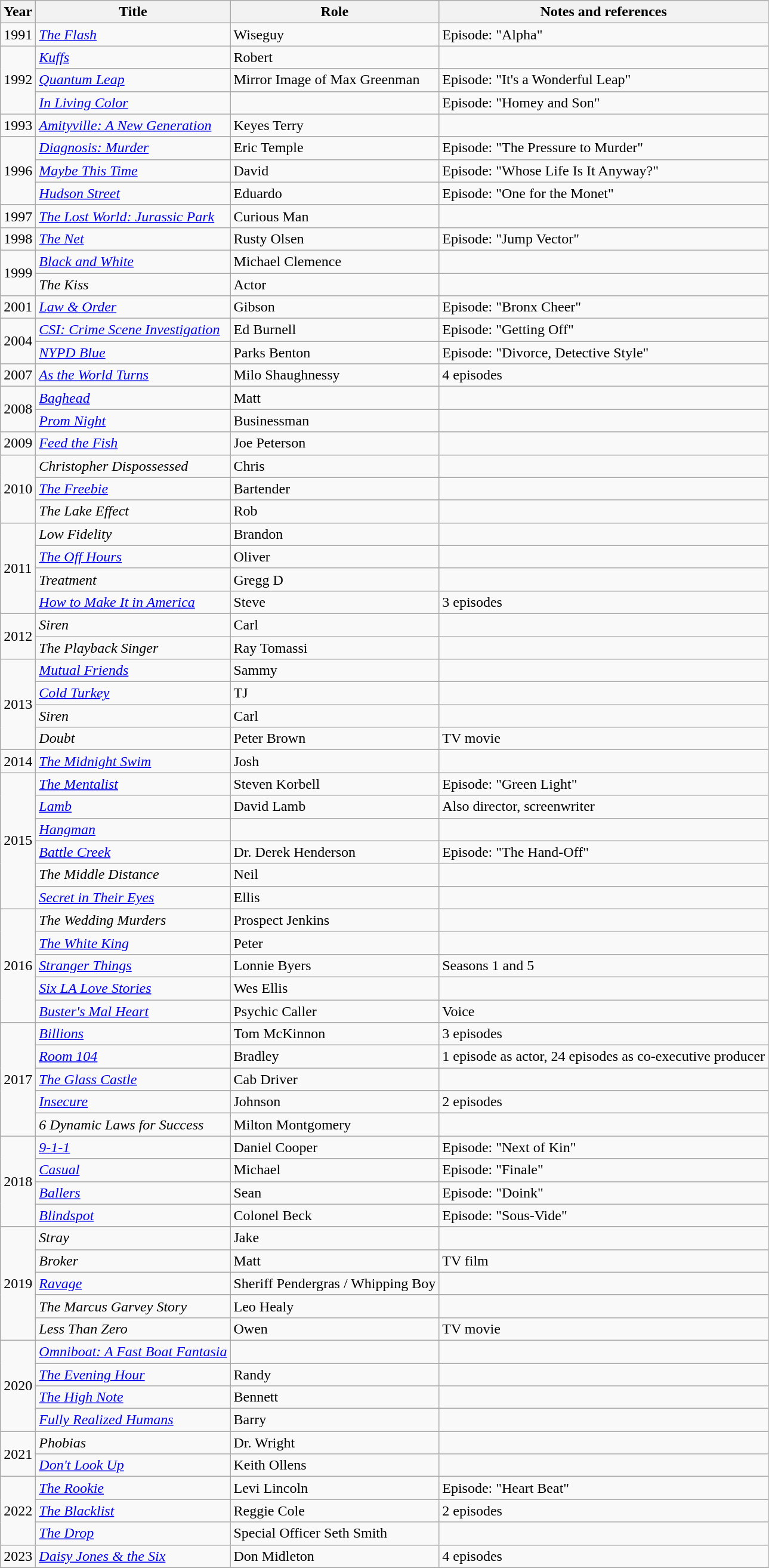<table class="wikitable">
<tr>
<th>Year</th>
<th>Title</th>
<th>Role</th>
<th>Notes and references</th>
</tr>
<tr>
<td>1991</td>
<td><em><a href='#'>The Flash</a></em></td>
<td>Wiseguy</td>
<td>Episode: "Alpha"</td>
</tr>
<tr>
<td rowspan=3>1992</td>
<td><em><a href='#'>Kuffs</a></em></td>
<td>Robert</td>
<td></td>
</tr>
<tr>
<td><em><a href='#'>Quantum Leap</a></em></td>
<td>Mirror Image of Max Greenman</td>
<td>Episode: "It's a Wonderful Leap"</td>
</tr>
<tr>
<td><em><a href='#'>In Living Color</a></em></td>
<td></td>
<td>Episode: "Homey and Son"</td>
</tr>
<tr>
<td>1993</td>
<td><em><a href='#'>Amityville: A New Generation</a></em></td>
<td>Keyes Terry</td>
<td></td>
</tr>
<tr>
<td rowspan=3>1996</td>
<td><em><a href='#'>Diagnosis: Murder</a></em></td>
<td>Eric Temple</td>
<td>Episode: "The Pressure to Murder"</td>
</tr>
<tr>
<td><em><a href='#'>Maybe This Time</a></em></td>
<td>David</td>
<td>Episode: "Whose Life Is It Anyway?"</td>
</tr>
<tr>
<td><em><a href='#'>Hudson Street</a></em></td>
<td>Eduardo</td>
<td>Episode: "One for the Monet"</td>
</tr>
<tr>
<td>1997</td>
<td><em><a href='#'>The Lost World: Jurassic Park</a></em></td>
<td>Curious Man</td>
<td></td>
</tr>
<tr>
<td>1998</td>
<td><em><a href='#'>The Net</a></em></td>
<td>Rusty Olsen</td>
<td>Episode: "Jump Vector"</td>
</tr>
<tr>
<td rowspan=2>1999</td>
<td><em><a href='#'>Black and White</a></em></td>
<td>Michael Clemence</td>
<td></td>
</tr>
<tr>
<td><em>The Kiss</em></td>
<td>Actor</td>
<td></td>
</tr>
<tr>
<td>2001</td>
<td><em><a href='#'>Law & Order</a></em></td>
<td>Gibson</td>
<td>Episode: "Bronx Cheer"</td>
</tr>
<tr>
<td rowspan=2>2004</td>
<td><em><a href='#'>CSI: Crime Scene Investigation</a></em></td>
<td>Ed Burnell</td>
<td>Episode: "Getting Off"</td>
</tr>
<tr>
<td><em><a href='#'>NYPD Blue</a></em></td>
<td>Parks Benton</td>
<td>Episode: "Divorce, Detective Style"</td>
</tr>
<tr>
<td>2007</td>
<td><em><a href='#'>As the World Turns</a></em></td>
<td>Milo Shaughnessy</td>
<td>4 episodes</td>
</tr>
<tr>
<td rowspan=2>2008</td>
<td><em><a href='#'>Baghead</a></em></td>
<td>Matt</td>
<td></td>
</tr>
<tr>
<td><em><a href='#'>Prom Night</a></em></td>
<td>Businessman</td>
<td></td>
</tr>
<tr>
<td>2009</td>
<td><em><a href='#'>Feed the Fish</a></em></td>
<td>Joe Peterson</td>
<td></td>
</tr>
<tr>
<td rowspan=3>2010</td>
<td><em>Christopher Dispossessed</em></td>
<td>Chris</td>
<td></td>
</tr>
<tr>
<td><em><a href='#'>The Freebie</a></em></td>
<td>Bartender</td>
<td></td>
</tr>
<tr>
<td><em>The Lake Effect</em></td>
<td>Rob</td>
<td></td>
</tr>
<tr>
<td rowspan=4>2011</td>
<td><em>Low Fidelity</em></td>
<td>Brandon</td>
<td></td>
</tr>
<tr>
<td><em><a href='#'>The Off Hours</a></em></td>
<td>Oliver</td>
<td></td>
</tr>
<tr>
<td><em>Treatment</em></td>
<td>Gregg D</td>
<td></td>
</tr>
<tr>
<td><em><a href='#'>How to Make It in America</a></em></td>
<td>Steve</td>
<td>3 episodes</td>
</tr>
<tr>
<td rowspan=2>2012</td>
<td><em>Siren</em></td>
<td>Carl</td>
<td></td>
</tr>
<tr>
<td><em>The Playback Singer</em></td>
<td>Ray Tomassi</td>
<td></td>
</tr>
<tr>
<td rowspan=4>2013</td>
<td><em><a href='#'>Mutual Friends</a></em></td>
<td>Sammy</td>
<td></td>
</tr>
<tr>
<td><em><a href='#'>Cold Turkey</a></em></td>
<td>TJ</td>
<td></td>
</tr>
<tr>
<td><em>Siren</em></td>
<td>Carl</td>
<td></td>
</tr>
<tr>
<td><em>Doubt</em></td>
<td>Peter Brown</td>
<td>TV movie</td>
</tr>
<tr>
<td>2014</td>
<td><em><a href='#'>The Midnight Swim</a></em></td>
<td>Josh</td>
<td></td>
</tr>
<tr>
<td rowspan=6>2015</td>
<td><em><a href='#'>The Mentalist</a></em></td>
<td>Steven Korbell</td>
<td>Episode: "Green Light"</td>
</tr>
<tr>
<td><em><a href='#'>Lamb</a></em></td>
<td>David Lamb</td>
<td>Also director, screenwriter</td>
</tr>
<tr>
<td><em><a href='#'>Hangman</a></em></td>
<td></td>
<td></td>
</tr>
<tr>
<td><em><a href='#'>Battle Creek</a></em></td>
<td>Dr. Derek Henderson</td>
<td>Episode: "The Hand-Off"</td>
</tr>
<tr>
<td><em>The Middle Distance</em></td>
<td>Neil</td>
<td></td>
</tr>
<tr>
<td><em><a href='#'>Secret in Their Eyes</a></em></td>
<td>Ellis</td>
<td></td>
</tr>
<tr>
<td rowspan=5>2016</td>
<td><em>The Wedding Murders</em></td>
<td>Prospect Jenkins</td>
<td></td>
</tr>
<tr>
<td><em><a href='#'>The White King</a></em></td>
<td>Peter</td>
<td></td>
</tr>
<tr>
<td><em><a href='#'>Stranger Things</a></em></td>
<td>Lonnie Byers</td>
<td>Seasons 1 and 5</td>
</tr>
<tr>
<td><em><a href='#'>Six LA Love Stories</a></em></td>
<td>Wes Ellis</td>
<td></td>
</tr>
<tr>
<td><em><a href='#'>Buster's Mal Heart</a></em></td>
<td>Psychic Caller</td>
<td>Voice</td>
</tr>
<tr>
<td rowspan=5>2017</td>
<td><em><a href='#'>Billions</a></em></td>
<td>Tom McKinnon</td>
<td>3 episodes</td>
</tr>
<tr>
<td><em><a href='#'>Room 104</a></em></td>
<td>Bradley</td>
<td>1 episode as actor, 24 episodes as co-executive producer</td>
</tr>
<tr>
<td><em><a href='#'>The Glass Castle</a></em></td>
<td>Cab Driver</td>
<td></td>
</tr>
<tr>
<td><em><a href='#'>Insecure</a></em></td>
<td>Johnson</td>
<td>2 episodes</td>
</tr>
<tr>
<td><em>6 Dynamic Laws for Success</em></td>
<td>Milton Montgomery</td>
<td></td>
</tr>
<tr>
<td rowspan=4>2018</td>
<td><em><a href='#'>9-1-1</a></em></td>
<td>Daniel Cooper</td>
<td>Episode: "Next of Kin"</td>
</tr>
<tr>
<td><em><a href='#'>Casual</a></em></td>
<td>Michael</td>
<td>Episode: "Finale"</td>
</tr>
<tr>
<td><em><a href='#'>Ballers</a></em></td>
<td>Sean</td>
<td>Episode: "Doink"</td>
</tr>
<tr>
<td><em><a href='#'>Blindspot</a></em></td>
<td>Colonel Beck</td>
<td>Episode: "Sous-Vide"</td>
</tr>
<tr>
<td rowspan=5>2019</td>
<td><em>Stray</em></td>
<td>Jake</td>
</tr>
<tr>
<td><em>Broker</em></td>
<td>Matt</td>
<td>TV film</td>
</tr>
<tr>
<td><em><a href='#'>Ravage</a></em></td>
<td>Sheriff Pendergras / Whipping Boy</td>
<td></td>
</tr>
<tr>
<td><em>The Marcus Garvey Story</em></td>
<td>Leo Healy</td>
<td></td>
</tr>
<tr>
<td><em>Less Than Zero</em></td>
<td>Owen</td>
<td>TV movie</td>
</tr>
<tr>
<td rowspan=4>2020</td>
<td><em><a href='#'>Omniboat: A Fast Boat Fantasia</a></em></td>
<td></td>
</tr>
<tr>
<td><em><a href='#'>The Evening Hour</a></em></td>
<td>Randy</td>
<td></td>
</tr>
<tr>
<td><em><a href='#'>The High Note</a></em></td>
<td>Bennett</td>
<td></td>
</tr>
<tr>
<td><em><a href='#'>Fully Realized Humans</a></em></td>
<td>Barry</td>
<td></td>
</tr>
<tr>
<td rowspan=2>2021</td>
<td><em>Phobias</em></td>
<td>Dr. Wright</td>
<td></td>
</tr>
<tr>
<td><em><a href='#'>Don't Look Up</a></em></td>
<td>Keith Ollens</td>
<td></td>
</tr>
<tr>
<td rowspan=3>2022</td>
<td><em><a href='#'>The Rookie</a></em></td>
<td>Levi Lincoln</td>
<td>Episode: "Heart Beat"</td>
</tr>
<tr>
<td><em><a href='#'>The Blacklist</a></em></td>
<td>Reggie Cole</td>
<td>2 episodes</td>
</tr>
<tr>
<td><em><a href='#'>The Drop</a></em></td>
<td>Special Officer Seth Smith</td>
<td></td>
</tr>
<tr>
<td>2023</td>
<td><em><a href='#'>Daisy Jones & the Six</a></em></td>
<td>Don Midleton</td>
<td>4 episodes</td>
</tr>
<tr>
</tr>
</table>
